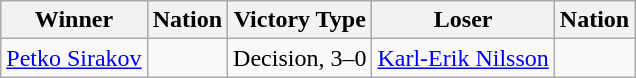<table class="wikitable sortable" style="text-align:left;">
<tr>
<th>Winner</th>
<th>Nation</th>
<th>Victory Type</th>
<th>Loser</th>
<th>Nation</th>
</tr>
<tr>
<td><a href='#'>Petko Sirakov</a></td>
<td></td>
<td>Decision, 3–0</td>
<td><a href='#'>Karl-Erik Nilsson</a></td>
<td></td>
</tr>
</table>
